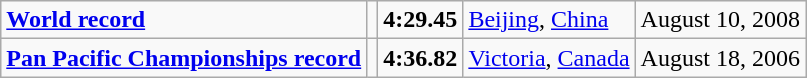<table class="wikitable">
<tr>
<td><strong><a href='#'>World record</a></strong></td>
<td></td>
<td><strong>4:29.45</strong></td>
<td><a href='#'>Beijing</a>, <a href='#'>China</a></td>
<td>August 10, 2008</td>
</tr>
<tr>
<td><strong><a href='#'>Pan Pacific Championships record</a></strong></td>
<td></td>
<td><strong>4:36.82</strong></td>
<td><a href='#'>Victoria</a>, <a href='#'>Canada</a></td>
<td>August 18, 2006</td>
</tr>
</table>
